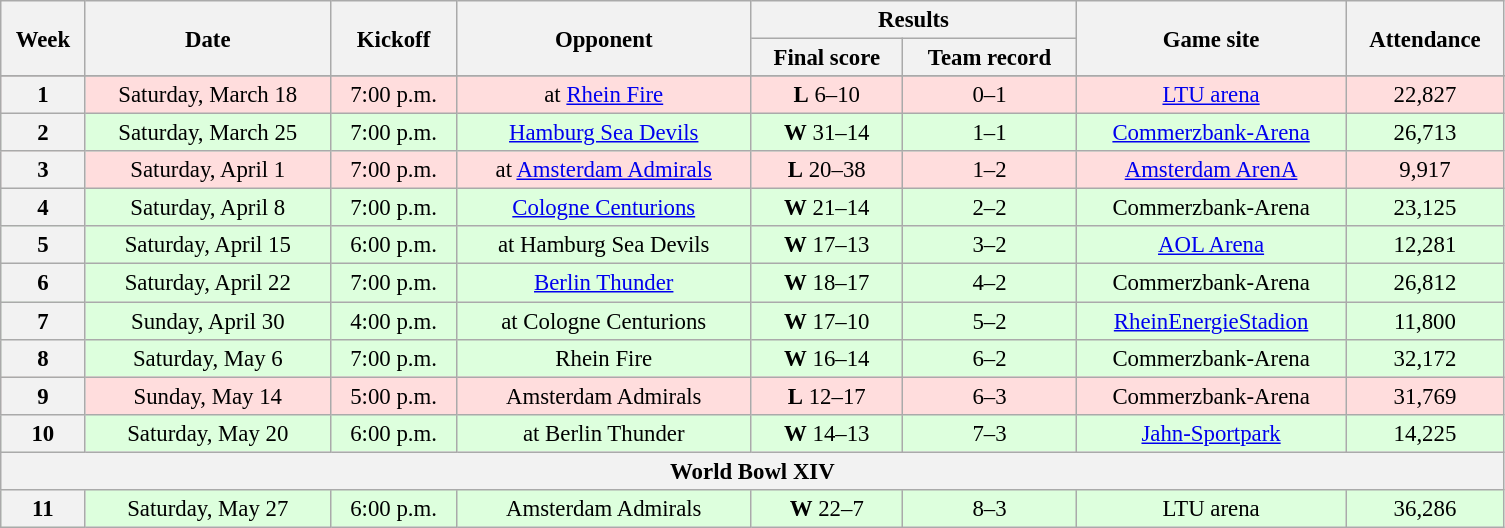<table class="wikitable" style="font-size:95%; text-align:center; width:66em">
<tr>
<th rowspan="2">Week</th>
<th rowspan="2">Date</th>
<th rowspan="2">Kickoff </th>
<th rowspan="2">Opponent</th>
<th colspan="2">Results</th>
<th rowspan="2">Game site</th>
<th rowspan="2">Attendance</th>
</tr>
<tr>
<th>Final score</th>
<th>Team record</th>
</tr>
<tr>
</tr>
<tr bgcolor="#FFDDDD">
<th>1</th>
<td>Saturday, March 18</td>
<td>7:00 p.m.</td>
<td>at <a href='#'>Rhein Fire</a></td>
<td><strong>L</strong> 6–10</td>
<td>0–1</td>
<td><a href='#'>LTU arena</a></td>
<td>22,827</td>
</tr>
<tr bgcolor="#DDFFDD">
<th>2</th>
<td>Saturday, March 25</td>
<td>7:00 p.m.</td>
<td><a href='#'>Hamburg Sea Devils</a></td>
<td><strong>W</strong> 31–14</td>
<td>1–1</td>
<td><a href='#'>Commerzbank-Arena</a></td>
<td>26,713</td>
</tr>
<tr bgcolor="#FFDDDD">
<th>3</th>
<td>Saturday, April 1</td>
<td>7:00 p.m.</td>
<td>at <a href='#'>Amsterdam Admirals</a></td>
<td><strong>L</strong> 20–38</td>
<td>1–2</td>
<td><a href='#'>Amsterdam ArenA</a></td>
<td>9,917</td>
</tr>
<tr bgcolor="#DDFFDD">
<th>4</th>
<td>Saturday, April 8</td>
<td>7:00 p.m.</td>
<td><a href='#'>Cologne Centurions</a></td>
<td><strong>W</strong> 21–14</td>
<td>2–2</td>
<td>Commerzbank-Arena</td>
<td>23,125</td>
</tr>
<tr bgcolor="#DDFFDD">
<th>5</th>
<td>Saturday, April 15</td>
<td>6:00 p.m.</td>
<td>at Hamburg Sea Devils</td>
<td><strong>W</strong> 17–13</td>
<td>3–2</td>
<td><a href='#'>AOL Arena</a></td>
<td>12,281</td>
</tr>
<tr bgcolor="#DDFFDD">
<th>6</th>
<td>Saturday, April 22</td>
<td>7:00 p.m.</td>
<td><a href='#'>Berlin Thunder</a></td>
<td><strong>W</strong> 18–17</td>
<td>4–2</td>
<td>Commerzbank-Arena</td>
<td>26,812</td>
</tr>
<tr bgcolor="#DDFFDD">
<th>7</th>
<td>Sunday, April 30</td>
<td>4:00 p.m.</td>
<td>at Cologne Centurions</td>
<td><strong>W</strong> 17–10</td>
<td>5–2</td>
<td><a href='#'>RheinEnergieStadion</a></td>
<td>11,800</td>
</tr>
<tr bgcolor="#DDFFDD">
<th>8</th>
<td>Saturday, May 6</td>
<td>7:00 p.m.</td>
<td>Rhein Fire</td>
<td><strong>W</strong> 16–14</td>
<td>6–2</td>
<td>Commerzbank-Arena</td>
<td>32,172</td>
</tr>
<tr bgcolor="#FFDDDD">
<th>9</th>
<td>Sunday, May 14</td>
<td>5:00 p.m.</td>
<td>Amsterdam Admirals</td>
<td><strong>L</strong> 12–17</td>
<td>6–3</td>
<td>Commerzbank-Arena</td>
<td>31,769</td>
</tr>
<tr bgcolor="#DDFFDD">
<th>10</th>
<td>Saturday, May 20</td>
<td>6:00 p.m.</td>
<td>at Berlin Thunder</td>
<td><strong>W</strong> 14–13</td>
<td>7–3</td>
<td><a href='#'>Jahn-Sportpark</a></td>
<td>14,225</td>
</tr>
<tr>
<th colspan=8>World Bowl XIV</th>
</tr>
<tr bgcolor="#DDFFDD">
<th>11</th>
<td>Saturday, May 27</td>
<td>6:00 p.m.</td>
<td>Amsterdam Admirals</td>
<td><strong>W</strong> 22–7</td>
<td>8–3</td>
<td>LTU arena</td>
<td>36,286</td>
</tr>
</table>
